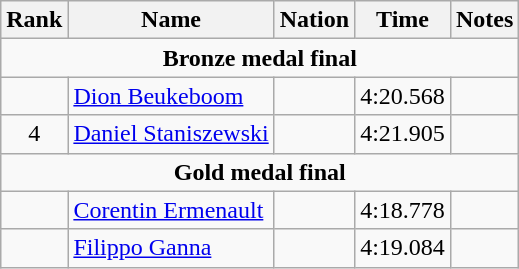<table class="wikitable" style="text-align:center">
<tr>
<th>Rank</th>
<th>Name</th>
<th>Nation</th>
<th>Time</th>
<th>Notes</th>
</tr>
<tr>
<td colspan=5><strong>Bronze medal final</strong></td>
</tr>
<tr>
<td></td>
<td align=left><a href='#'>Dion Beukeboom</a></td>
<td align=left></td>
<td>4:20.568</td>
<td></td>
</tr>
<tr>
<td>4</td>
<td align=left><a href='#'>Daniel Staniszewski</a></td>
<td align=left></td>
<td>4:21.905</td>
<td></td>
</tr>
<tr>
<td colspan=5><strong>Gold medal final</strong></td>
</tr>
<tr>
<td></td>
<td align=left><a href='#'>Corentin Ermenault</a></td>
<td align=left></td>
<td>4:18.778</td>
<td></td>
</tr>
<tr>
<td></td>
<td align=left><a href='#'>Filippo Ganna</a></td>
<td align=left></td>
<td>4:19.084</td>
<td></td>
</tr>
</table>
